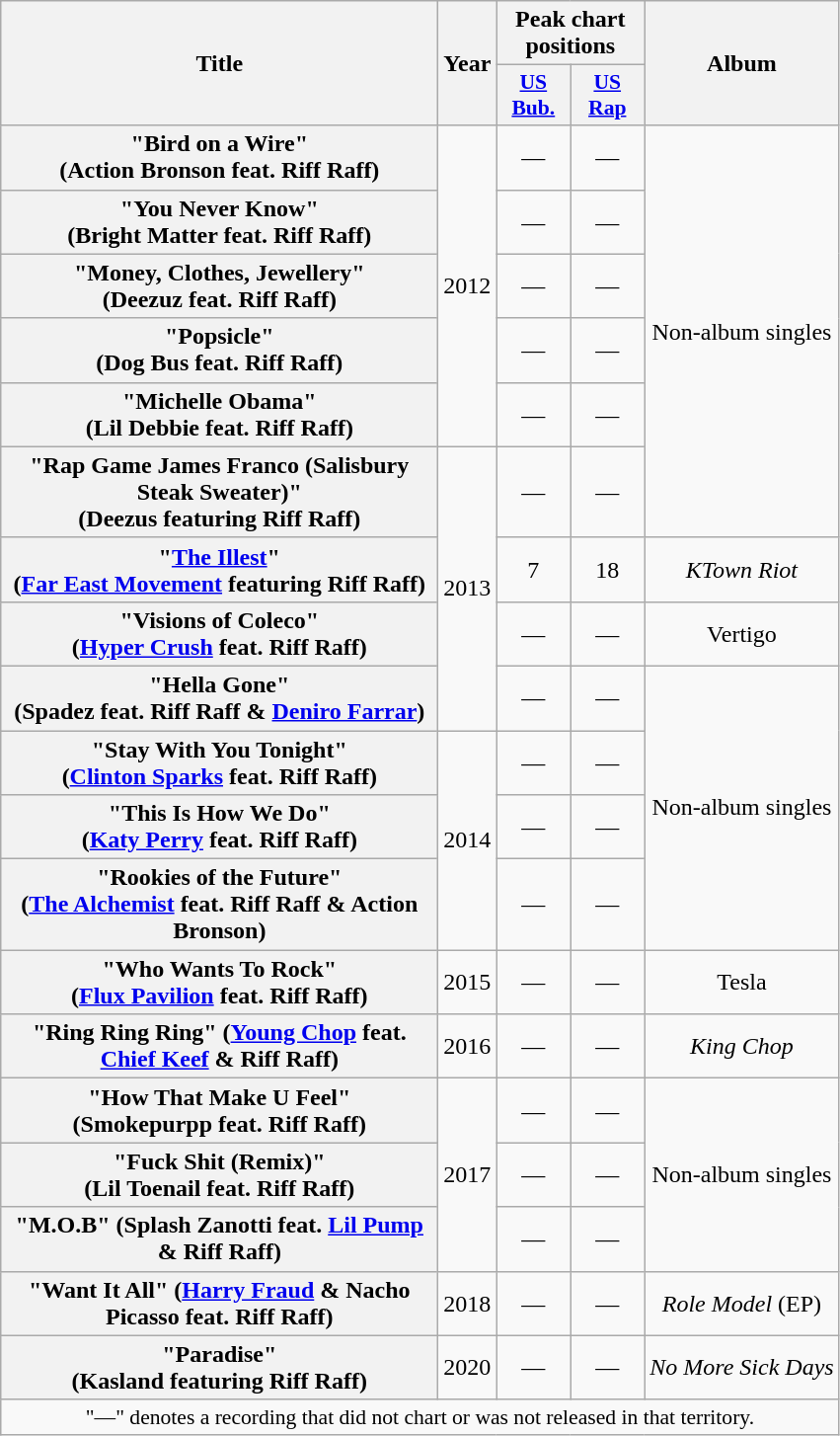<table class="wikitable plainrowheaders" style="text-align:center;">
<tr>
<th scope="col" rowspan="2" style="width:18em;">Title</th>
<th scope="col" rowspan="2">Year</th>
<th scope="col" colspan="2">Peak chart<br>positions</th>
<th scope="col" rowspan="2">Album</th>
</tr>
<tr>
<th scope="col" style="width:3em;font-size:90%;"><a href='#'>US<br>Bub.</a><br></th>
<th scope="col" style="width:3em;font-size:90%;"><a href='#'>US Rap</a><br></th>
</tr>
<tr>
<th scope="row">"Bird on a Wire"<br><span>(Action Bronson feat. Riff Raff)</span></th>
<td rowspan="5">2012</td>
<td>—</td>
<td>—</td>
<td rowspan="6">Non-album singles</td>
</tr>
<tr>
<th scope="row">"You Never Know"<br><span>(Bright Matter feat. Riff Raff)</span></th>
<td>—</td>
<td>—</td>
</tr>
<tr>
<th scope="row">"Money, Clothes, Jewellery"<br><span>(Deezuz feat. Riff Raff)</span></th>
<td>—</td>
<td>—</td>
</tr>
<tr>
<th scope="row">"Popsicle"<br><span>(Dog Bus feat. Riff Raff)</span></th>
<td>—</td>
<td>—</td>
</tr>
<tr>
<th scope="row">"Michelle Obama"<br><span>(Lil Debbie feat. Riff Raff)</span></th>
<td>—</td>
<td>—</td>
</tr>
<tr>
<th scope="row">"Rap Game James Franco (Salisbury Steak Sweater)"<br><span>(Deezus featuring Riff Raff)</span></th>
<td rowspan="4">2013</td>
<td>—</td>
<td>—</td>
</tr>
<tr>
<th scope="row">"<a href='#'>The Illest</a>"<br><span>(<a href='#'>Far East Movement</a> featuring Riff Raff)</span></th>
<td>7</td>
<td>18</td>
<td><em>KTown Riot</em></td>
</tr>
<tr>
<th scope="row">"Visions of Coleco"<br><span>(<a href='#'>Hyper Crush</a> feat. Riff Raff)</span></th>
<td>—</td>
<td>—</td>
<td>Vertigo</td>
</tr>
<tr>
<th scope="row">"Hella Gone"<br><span>(Spadez feat. Riff Raff & <a href='#'>Deniro Farrar</a>)</span></th>
<td>—</td>
<td>—</td>
<td rowspan="4">Non-album singles</td>
</tr>
<tr>
<th scope="row">"Stay With You Tonight"<br><span>(<a href='#'>Clinton Sparks</a> feat. Riff Raff)</span></th>
<td rowspan="3">2014</td>
<td>—</td>
<td>—</td>
</tr>
<tr>
<th scope="row">"This Is How We Do"<br><span>(<a href='#'>Katy Perry</a> feat. Riff Raff)</span></th>
<td>—</td>
<td>—</td>
</tr>
<tr>
<th scope="row">"Rookies of the Future"<br><span>(<a href='#'>The Alchemist</a> feat. Riff Raff & Action Bronson)</span></th>
<td>—</td>
<td>—</td>
</tr>
<tr>
<th scope="row">"Who Wants To Rock"<br><span>(<a href='#'>Flux Pavilion</a> feat. Riff Raff)</span></th>
<td>2015</td>
<td>—</td>
<td>—</td>
<td>Tesla</td>
</tr>
<tr>
<th scope="row">"Ring Ring Ring" (<a href='#'>Young Chop</a> feat. <a href='#'>Chief Keef</a> & Riff Raff)</th>
<td>2016</td>
<td>—</td>
<td>—</td>
<td><em>King Chop</em></td>
</tr>
<tr>
<th scope="row">"How That Make U Feel"<br><span>(Smokepurpp feat. Riff Raff)</span></th>
<td rowspan="3">2017</td>
<td>—</td>
<td>—</td>
<td rowspan="3">Non-album singles</td>
</tr>
<tr>
<th scope="row">"Fuck Shit (Remix)"<br><span>(Lil Toenail feat. Riff Raff)</span></th>
<td>—</td>
<td>—</td>
</tr>
<tr>
<th scope="row">"M.O.B" (Splash Zanotti feat. <a href='#'>Lil Pump</a> & Riff Raff)</th>
<td>—</td>
<td>—</td>
</tr>
<tr>
<th scope="row">"Want It All" (<a href='#'>Harry Fraud</a> & Nacho Picasso feat. Riff Raff)</th>
<td>2018</td>
<td>—</td>
<td>—</td>
<td><em>Role Model</em> (EP)</td>
</tr>
<tr>
<th scope="row">"Paradise"<br><span>(Kasland featuring Riff Raff)</span></th>
<td>2020</td>
<td>—</td>
<td>—</td>
<td><em>No More Sick Days</em></td>
</tr>
<tr>
<td colspan="13" style="font-size:90%">"—" denotes a recording that did not chart or was not released in that territory.</td>
</tr>
</table>
